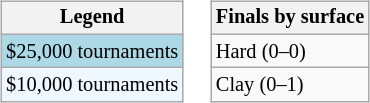<table>
<tr valign=top>
<td><br><table class=wikitable style="font-size:85%">
<tr>
<th>Legend</th>
</tr>
<tr style="background:lightblue;">
<td>$25,000 tournaments</td>
</tr>
<tr style="background:#f0f8ff;">
<td>$10,000 tournaments</td>
</tr>
</table>
</td>
<td><br><table class=wikitable style="font-size:85%">
<tr>
<th>Finals by surface</th>
</tr>
<tr>
<td>Hard (0–0)</td>
</tr>
<tr>
<td>Clay (0–1)</td>
</tr>
</table>
</td>
</tr>
</table>
